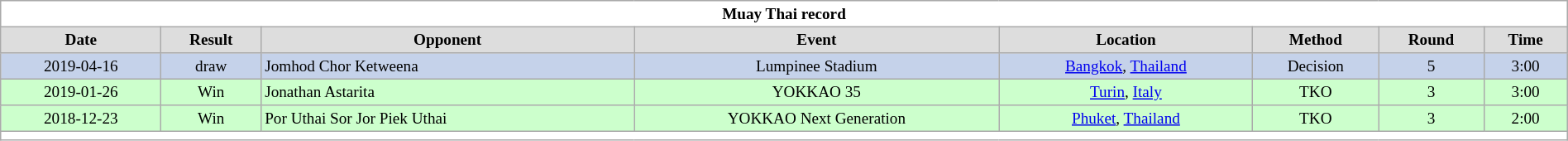<table class="wikitable collapsible" style="font-size:80%; width:100%; text-align:center;">
<tr>
<th colspan="9" style="background:#fff">Muay Thai record</th>
</tr>
<tr style="text-align:center; background:#ddd;">
<td><strong>Date</strong></td>
<td><strong>Result</strong></td>
<td><strong>Opponent</strong></td>
<td><strong>Event</strong></td>
<td><strong>Location</strong></td>
<td><strong>Method</strong></td>
<td><strong>Round</strong></td>
<td><strong>Time</strong></td>
</tr>
<tr style="text-align:center; background:#c5d2ea;">
<td>2019-04-16</td>
<td>draw</td>
<td align="left"> Jomhod Chor Ketweena</td>
<td>Lumpinee Stadium</td>
<td><a href='#'>Bangkok</a>, <a href='#'>Thailand</a></td>
<td>Decision</td>
<td>5</td>
<td>3:00</td>
</tr>
<tr style="text-align:center; background:#cfc;">
<td>2019-01-26</td>
<td>Win</td>
<td align="left"> Jonathan Astarita</td>
<td>YOKKAO 35</td>
<td><a href='#'>Turin</a>, <a href='#'>Italy</a></td>
<td>TKO</td>
<td>3</td>
<td>3:00</td>
</tr>
<tr style="text-align:center; background:#cfc;">
<td>2018-12-23</td>
<td>Win</td>
<td align="left"> Por Uthai Sor Jor Piek Uthai</td>
<td>YOKKAO Next Generation</td>
<td><a href='#'>Phuket</a>, <a href='#'>Thailand</a></td>
<td>TKO</td>
<td>3</td>
<td>2:00</td>
</tr>
<tr>
<th style=background:white colspan=9></th>
</tr>
</table>
